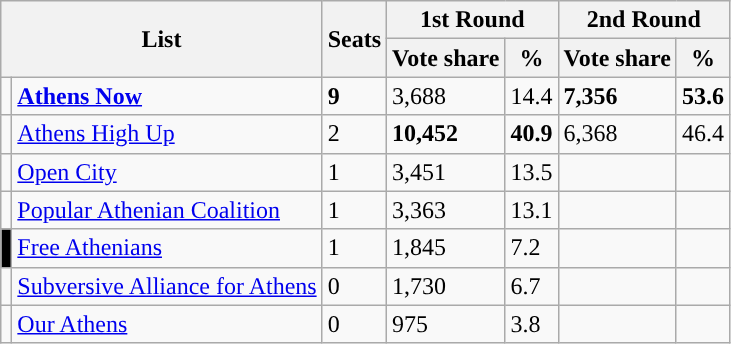<table class="wikitable">
<tr>
<th colspan="2" rowspan="2">List</th>
<th rowspan="2">Seats</th>
<th colspan="2">1st Round</th>
<th colspan="2">2nd Round</th>
</tr>
<tr>
<th><strong>Vote share</strong></th>
<th>%</th>
<th><strong>Vote share</strong></th>
<th>%</th>
</tr>
<tr>
<td style="background-color:"></td>
<td><strong><a href='#'>Athens Now</a></strong></td>
<td><strong>9</strong></td>
<td>3,688</td>
<td>14.4</td>
<td><strong>7,356</strong></td>
<td><strong>53.6</strong></td>
</tr>
<tr>
<td style="background-color:"></td>
<td><a href='#'>Athens High Up</a></td>
<td>2</td>
<td><strong>10,452</strong></td>
<td><strong>40.9</strong></td>
<td>6,368</td>
<td>46.4</td>
</tr>
<tr>
<td style="background-color:"></td>
<td><a href='#'>Open City</a></td>
<td>1</td>
<td>3,451</td>
<td>13.5</td>
<td></td>
<td></td>
</tr>
<tr>
<td style="background-color:"></td>
<td><a href='#'>Popular Athenian Coalition</a></td>
<td>1</td>
<td>3,363</td>
<td>13.1</td>
<td></td>
<td></td>
</tr>
<tr>
<td style="background-color:#000000"></td>
<td><a href='#'>Free Athenians</a></td>
<td>1</td>
<td>1,845</td>
<td>7.2</td>
<td></td>
<td></td>
</tr>
<tr>
<td style="background-color:"></td>
<td><a href='#'>Subversive Alliance for Athens</a></td>
<td>0</td>
<td>1,730</td>
<td>6.7</td>
<td></td>
<td></td>
</tr>
<tr>
<td style="background-color:"></td>
<td><a href='#'>Our Athens</a></td>
<td>0</td>
<td>975</td>
<td>3.8</td>
<td></td>
<td></td>
</tr>
</table>
